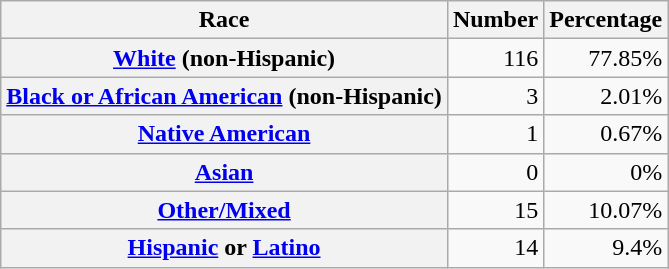<table class="wikitable" style="text-align:right">
<tr>
<th scope="col">Race</th>
<th scope="col">Number</th>
<th scope="col">Percentage</th>
</tr>
<tr>
<th scope="row"><a href='#'>White</a> (non-Hispanic)</th>
<td>116</td>
<td>77.85%</td>
</tr>
<tr>
<th scope="row"><a href='#'>Black or African American</a> (non-Hispanic)</th>
<td>3</td>
<td>2.01%</td>
</tr>
<tr>
<th scope="row"><a href='#'>Native American</a></th>
<td>1</td>
<td>0.67%</td>
</tr>
<tr>
<th scope="row"><a href='#'>Asian</a></th>
<td>0</td>
<td>0%</td>
</tr>
<tr>
<th scope="row"><a href='#'>Other/Mixed</a></th>
<td>15</td>
<td>10.07%</td>
</tr>
<tr>
<th scope="row"><a href='#'>Hispanic</a> or <a href='#'>Latino</a></th>
<td>14</td>
<td>9.4%</td>
</tr>
</table>
